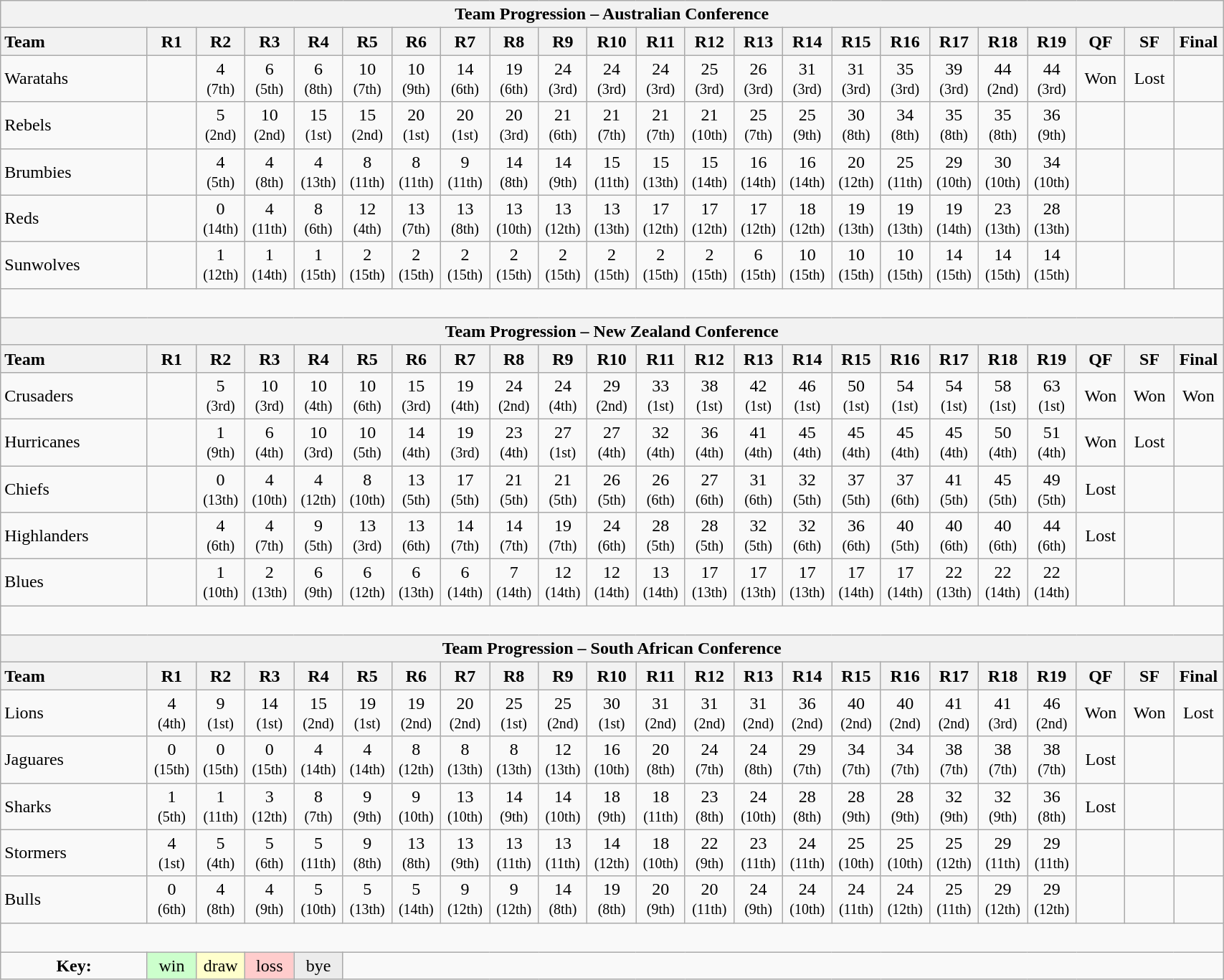<table class="wikitable collapsible" style="text-align:center; width:90%;">
<tr>
<th colspan=100%>Team Progression – Australian Conference</th>
</tr>
<tr>
<th style="text-align:left; width:12%;">Team</th>
<th style="width:4%;">R1</th>
<th style="width:4%;">R2</th>
<th style="width:4%;">R3</th>
<th style="width:4%;">R4</th>
<th style="width:4%;">R5</th>
<th style="width:4%;">R6</th>
<th style="width:4%;">R7</th>
<th style="width:4%;">R8</th>
<th style="width:4%;">R9</th>
<th style="width:4%;">R10</th>
<th style="width:4%;">R11</th>
<th style="width:4%;">R12</th>
<th style="width:4%;">R13</th>
<th style="width:4%;">R14</th>
<th style="width:4%;">R15</th>
<th style="width:4%;">R16</th>
<th style="width:4%;">R17</th>
<th style="width:4%;">R18</th>
<th style="width:4%;">R19</th>
<th style="width:4%;">QF</th>
<th style="width:4%;">SF</th>
<th style="width:4%;">Final</th>
</tr>
<tr>
<td style="text-align:left;">Waratahs</td>
<td> </td>
<td>4 <br> <small>(7th)</small></td>
<td>6 <br> <small>(5th)</small></td>
<td>6 <br> <small>(8th)</small></td>
<td>10 <br> <small>(7th)</small></td>
<td>10 <br> <small>(9th)</small></td>
<td>14 <br> <small>(6th)</small></td>
<td>19 <br> <small>(6th)</small></td>
<td>24 <br> <small>(3rd)</small></td>
<td>24 <br> <small>(3rd)</small></td>
<td>24 <br> <small>(3rd)</small></td>
<td>25 <br> <small>(3rd)</small></td>
<td>26 <br> <small>(3rd)</small></td>
<td>31 <br> <small>(3rd)</small></td>
<td>31 <br> <small>(3rd)</small></td>
<td>35 <br> <small>(3rd)</small></td>
<td>39 <br> <small>(3rd)</small></td>
<td>44 <br> <small>(2nd)</small></td>
<td>44 <br> <small>(3rd)</small></td>
<td>Won</td>
<td>Lost</td>
<td> </td>
</tr>
<tr>
<td style="text-align:left;">Rebels</td>
<td> </td>
<td>5 <br> <small>(2nd)</small></td>
<td>10 <br> <small>(2nd)</small></td>
<td>15 <br> <small>(1st)</small></td>
<td>15 <br> <small>(2nd)</small></td>
<td>20 <br> <small>(1st)</small></td>
<td>20 <br> <small>(1st)</small></td>
<td>20 <br> <small>(3rd)</small></td>
<td>21 <br> <small>(6th)</small></td>
<td>21 <br> <small>(7th)</small></td>
<td>21 <br> <small>(7th)</small></td>
<td>21 <br> <small>(10th)</small></td>
<td>25 <br> <small>(7th)</small></td>
<td>25 <br> <small>(9th)</small></td>
<td>30 <br> <small>(8th)</small></td>
<td>34 <br> <small>(8th)</small></td>
<td>35 <br> <small>(8th)</small></td>
<td>35 <br> <small>(8th)</small></td>
<td>36 <br> <small>(9th)</small></td>
<td> </td>
<td> </td>
<td> </td>
</tr>
<tr>
<td style="text-align:left;">Brumbies</td>
<td> </td>
<td>4 <br> <small>(5th)</small></td>
<td>4 <br> <small>(8th)</small></td>
<td>4 <br> <small>(13th)</small></td>
<td>8 <br> <small>(11th)</small></td>
<td>8 <br> <small>(11th)</small></td>
<td>9 <br> <small>(11th)</small></td>
<td>14 <br> <small>(8th)</small></td>
<td>14 <br> <small>(9th)</small></td>
<td>15 <br> <small>(11th)</small></td>
<td>15 <br> <small>(13th)</small></td>
<td>15 <br> <small>(14th)</small></td>
<td>16 <br> <small>(14th)</small></td>
<td>16 <br> <small>(14th)</small></td>
<td>20 <br> <small>(12th)</small></td>
<td>25 <br> <small>(11th)</small></td>
<td>29 <br> <small>(10th)</small></td>
<td>30 <br> <small>(10th)</small></td>
<td>34 <br> <small>(10th)</small></td>
<td> </td>
<td> </td>
<td> </td>
</tr>
<tr>
<td style="text-align:left;">Reds</td>
<td> </td>
<td>0 <br> <small>(14th)</small></td>
<td>4 <br> <small>(11th)</small></td>
<td>8 <br> <small>(6th)</small></td>
<td>12 <br> <small>(4th)</small></td>
<td>13 <br> <small>(7th)</small></td>
<td>13 <br> <small>(8th)</small></td>
<td>13 <br> <small>(10th)</small></td>
<td>13 <br> <small>(12th)</small></td>
<td>13 <br> <small>(13th)</small></td>
<td>17 <br> <small>(12th)</small></td>
<td>17 <br> <small>(12th)</small></td>
<td>17 <br> <small>(12th)</small></td>
<td>18 <br> <small>(12th)</small></td>
<td>19 <br> <small>(13th)</small></td>
<td>19 <br> <small>(13th)</small></td>
<td>19 <br> <small>(14th)</small></td>
<td>23 <br> <small>(13th)</small></td>
<td>28 <br> <small>(13th)</small></td>
<td> </td>
<td> </td>
<td> </td>
</tr>
<tr>
<td style="text-align:left;">Sunwolves</td>
<td> </td>
<td>1 <br> <small>(12th)</small></td>
<td>1 <br> <small>(14th)</small></td>
<td>1 <br> <small>(15th)</small></td>
<td>2 <br> <small>(15th)</small></td>
<td>2 <br> <small>(15th)</small></td>
<td>2 <br> <small>(15th)</small></td>
<td>2 <br> <small>(15th)</small></td>
<td>2 <br> <small>(15th)</small></td>
<td>2 <br> <small>(15th)</small></td>
<td>2 <br> <small>(15th)</small></td>
<td>2 <br> <small>(15th)</small></td>
<td>6 <br> <small>(15th)</small></td>
<td>10 <br> <small>(15th)</small></td>
<td>10 <br> <small>(15th)</small></td>
<td>10 <br> <small>(15th)</small></td>
<td>14 <br> <small>(15th)</small></td>
<td>14 <br> <small>(15th)</small></td>
<td>14 <br> <small>(15th)</small></td>
<td> </td>
<td> </td>
<td> </td>
</tr>
<tr>
<td colspan="100%" cellpadding="0" cellspacing="0" style="height: 20px;"></td>
</tr>
<tr>
<th colspan=100%>Team Progression – New Zealand Conference</th>
</tr>
<tr>
<th style="text-align:left; width:12%;">Team</th>
<th style="width:4%;">R1</th>
<th style="width:4%;">R2</th>
<th style="width:4%;">R3</th>
<th style="width:4%;">R4</th>
<th style="width:4%;">R5</th>
<th style="width:4%;">R6</th>
<th style="width:4%;">R7</th>
<th style="width:4%;">R8</th>
<th style="width:4%;">R9</th>
<th style="width:4%;">R10</th>
<th style="width:4%;">R11</th>
<th style="width:4%;">R12</th>
<th style="width:4%;">R13</th>
<th style="width:4%;">R14</th>
<th style="width:4%;">R15</th>
<th style="width:4%;">R16</th>
<th style="width:4%;">R17</th>
<th style="width:4%;">R18</th>
<th style="width:4%;">R19</th>
<th style="width:4%;">QF</th>
<th style="width:4%;">SF</th>
<th style="width:4%;">Final</th>
</tr>
<tr>
<td style="text-align:left;">Crusaders</td>
<td> </td>
<td>5 <br> <small>(3rd)</small></td>
<td>10 <br> <small>(3rd)</small></td>
<td>10 <br> <small>(4th)</small></td>
<td>10 <br> <small>(6th)</small></td>
<td>15 <br> <small>(3rd)</small></td>
<td>19 <br> <small>(4th)</small></td>
<td>24 <br> <small>(2nd)</small></td>
<td>24 <br> <small>(4th)</small></td>
<td>29 <br> <small>(2nd)</small></td>
<td>33 <br> <small>(1st)</small></td>
<td>38 <br> <small>(1st)</small></td>
<td>42 <br> <small>(1st)</small></td>
<td>46 <br> <small>(1st)</small></td>
<td>50 <br> <small>(1st)</small></td>
<td>54 <br> <small>(1st)</small></td>
<td>54 <br> <small>(1st)</small></td>
<td>58 <br> <small>(1st)</small></td>
<td>63 <br> <small>(1st)</small></td>
<td>Won</td>
<td>Won</td>
<td>Won</td>
</tr>
<tr>
<td style="text-align:left;">Hurricanes</td>
<td> </td>
<td>1 <br> <small>(9th)</small></td>
<td>6 <br> <small>(4th)</small></td>
<td>10 <br> <small>(3rd)</small></td>
<td>10 <br> <small>(5th)</small></td>
<td>14 <br> <small>(4th)</small></td>
<td>19 <br> <small>(3rd)</small></td>
<td>23 <br> <small>(4th)</small></td>
<td>27 <br> <small>(1st)</small></td>
<td>27 <br> <small>(4th)</small></td>
<td>32 <br> <small>(4th)</small></td>
<td>36 <br> <small>(4th)</small></td>
<td>41 <br> <small>(4th)</small></td>
<td>45 <br> <small>(4th)</small></td>
<td>45 <br> <small>(4th)</small></td>
<td>45 <br> <small>(4th)</small></td>
<td>45 <br> <small>(4th)</small></td>
<td>50 <br> <small>(4th)</small></td>
<td>51 <br> <small>(4th)</small></td>
<td>Won</td>
<td>Lost</td>
<td> </td>
</tr>
<tr>
<td style="text-align:left;">Chiefs</td>
<td> </td>
<td>0 <br> <small>(13th)</small></td>
<td>4 <br> <small>(10th)</small></td>
<td>4 <br> <small>(12th)</small></td>
<td>8 <br> <small>(10th)</small></td>
<td>13 <br> <small>(5th)</small></td>
<td>17 <br> <small>(5th)</small></td>
<td>21 <br> <small>(5th)</small></td>
<td>21 <br> <small>(5th)</small></td>
<td>26 <br> <small>(5th)</small></td>
<td>26 <br> <small>(6th)</small></td>
<td>27 <br> <small>(6th)</small></td>
<td>31 <br> <small>(6th)</small></td>
<td>32 <br> <small>(5th)</small></td>
<td>37 <br> <small>(5th)</small></td>
<td>37 <br> <small>(6th)</small></td>
<td>41 <br> <small>(5th)</small></td>
<td>45 <br> <small>(5th)</small></td>
<td>49 <br> <small>(5th)</small></td>
<td>Lost</td>
<td> </td>
<td> </td>
</tr>
<tr>
<td style="text-align:left;">Highlanders</td>
<td> </td>
<td>4 <br> <small>(6th)</small></td>
<td>4 <br> <small>(7th)</small></td>
<td>9 <br> <small>(5th)</small></td>
<td>13 <br> <small>(3rd)</small></td>
<td>13 <br> <small>(6th)</small></td>
<td>14 <br> <small>(7th)</small></td>
<td>14 <br> <small>(7th)</small></td>
<td>19 <br> <small>(7th)</small></td>
<td>24 <br> <small>(6th)</small></td>
<td>28 <br> <small>(5th)</small></td>
<td>28 <br> <small>(5th)</small></td>
<td>32 <br> <small>(5th)</small></td>
<td>32 <br> <small>(6th)</small></td>
<td>36 <br> <small>(6th)</small></td>
<td>40 <br> <small>(5th)</small></td>
<td>40 <br> <small>(6th)</small></td>
<td>40 <br> <small>(6th)</small></td>
<td>44 <br> <small>(6th)</small></td>
<td>Lost</td>
<td> </td>
<td> </td>
</tr>
<tr>
<td style="text-align:left;">Blues</td>
<td> </td>
<td>1 <br> <small>(10th)</small></td>
<td>2 <br> <small>(13th)</small></td>
<td>6 <br> <small>(9th)</small></td>
<td>6 <br> <small>(12th)</small></td>
<td>6 <br> <small>(13th)</small></td>
<td>6 <br> <small>(14th)</small></td>
<td>7 <br> <small>(14th)</small></td>
<td>12 <br> <small>(14th)</small></td>
<td>12 <br> <small>(14th)</small></td>
<td>13 <br> <small>(14th)</small></td>
<td>17 <br> <small>(13th)</small></td>
<td>17 <br> <small>(13th)</small></td>
<td>17 <br> <small>(13th)</small></td>
<td>17 <br> <small>(14th)</small></td>
<td>17 <br> <small>(14th)</small></td>
<td>22 <br> <small>(13th)</small></td>
<td>22 <br> <small>(14th)</small></td>
<td>22 <br> <small>(14th)</small></td>
<td> </td>
<td> </td>
<td> </td>
</tr>
<tr>
<td colspan="100%" cellpadding="0" cellspacing="0" style="height: 20px;"></td>
</tr>
<tr>
<th colspan=100%>Team Progression – South African Conference</th>
</tr>
<tr>
<th style="text-align:left; width:12%;">Team</th>
<th style="width:4%;">R1</th>
<th style="width:4%;">R2</th>
<th style="width:4%;">R3</th>
<th style="width:4%;">R4</th>
<th style="width:4%;">R5</th>
<th style="width:4%;">R6</th>
<th style="width:4%;">R7</th>
<th style="width:4%;">R8</th>
<th style="width:4%;">R9</th>
<th style="width:4%;">R10</th>
<th style="width:4%;">R11</th>
<th style="width:4%;">R12</th>
<th style="width:4%;">R13</th>
<th style="width:4%;">R14</th>
<th style="width:4%;">R15</th>
<th style="width:4%;">R16</th>
<th style="width:4%;">R17</th>
<th style="width:4%;">R18</th>
<th style="width:4%;">R19</th>
<th style="width:4%;">QF</th>
<th style="width:4%;">SF</th>
<th style="width:4%;">Final</th>
</tr>
<tr>
<td style="text-align:left;">Lions</td>
<td>4 <br> <small>(4th)</small></td>
<td>9 <br> <small>(1st)</small></td>
<td>14 <br> <small>(1st)</small></td>
<td>15 <br> <small>(2nd)</small></td>
<td>19 <br> <small>(1st)</small></td>
<td>19 <br> <small>(2nd)</small></td>
<td>20 <br> <small>(2nd)</small></td>
<td>25 <br> <small>(1st)</small></td>
<td>25 <br> <small>(2nd)</small></td>
<td>30 <br> <small>(1st)</small></td>
<td>31 <br> <small>(2nd)</small></td>
<td>31 <br> <small>(2nd)</small></td>
<td>31 <br> <small>(2nd)</small></td>
<td>36 <br> <small>(2nd)</small></td>
<td>40 <br> <small>(2nd)</small></td>
<td>40 <br> <small>(2nd)</small></td>
<td>41 <br> <small>(2nd)</small></td>
<td>41 <br> <small>(3rd)</small></td>
<td>46 <br> <small>(2nd)</small></td>
<td>Won</td>
<td>Won</td>
<td>Lost</td>
</tr>
<tr>
<td style="text-align:left;">Jaguares</td>
<td>0 <br> <small>(15th)</small></td>
<td>0 <br> <small>(15th)</small></td>
<td>0 <br> <small>(15th)</small></td>
<td>4 <br> <small>(14th)</small></td>
<td>4 <br> <small>(14th)</small></td>
<td>8 <br> <small>(12th)</small></td>
<td>8 <br> <small>(13th)</small></td>
<td>8 <br> <small>(13th)</small></td>
<td>12 <br> <small>(13th)</small></td>
<td>16 <br> <small>(10th)</small></td>
<td>20 <br> <small>(8th)</small></td>
<td>24 <br> <small>(7th)</small></td>
<td>24 <br> <small>(8th)</small></td>
<td>29 <br> <small>(7th)</small></td>
<td>34 <br> <small>(7th)</small></td>
<td>34 <br> <small>(7th)</small></td>
<td>38 <br> <small>(7th)</small></td>
<td>38 <br> <small>(7th)</small></td>
<td>38 <br> <small>(7th)</small></td>
<td>Lost</td>
<td> </td>
<td> </td>
</tr>
<tr>
<td style="text-align:left;">Sharks</td>
<td>1 <br> <small>(5th)</small></td>
<td>1 <br> <small>(11th)</small></td>
<td>3 <br> <small>(12th)</small></td>
<td>8 <br> <small>(7th)</small></td>
<td>9 <br> <small>(9th)</small></td>
<td>9 <br> <small>(10th)</small></td>
<td>13 <br> <small>(10th)</small></td>
<td>14 <br> <small>(9th)</small></td>
<td>14 <br> <small>(10th)</small></td>
<td>18 <br> <small>(9th)</small></td>
<td>18 <br> <small>(11th)</small></td>
<td>23 <br> <small>(8th)</small></td>
<td>24 <br> <small>(10th)</small></td>
<td>28 <br> <small>(8th)</small></td>
<td>28 <br> <small>(9th)</small></td>
<td>28 <br> <small>(9th)</small></td>
<td>32 <br> <small>(9th)</small></td>
<td>32 <br> <small>(9th)</small></td>
<td>36 <br> <small>(8th)</small></td>
<td>Lost</td>
<td> </td>
<td> </td>
</tr>
<tr>
<td style="text-align:left;">Stormers</td>
<td>4 <br> <small>(1st)</small></td>
<td>5 <br> <small>(4th)</small></td>
<td>5 <br> <small>(6th)</small></td>
<td>5 <br> <small>(11th)</small></td>
<td>9 <br> <small>(8th)</small></td>
<td>13 <br> <small>(8th)</small></td>
<td>13 <br> <small>(9th)</small></td>
<td>13 <br> <small>(11th)</small></td>
<td>13 <br> <small>(11th)</small></td>
<td>14 <br> <small>(12th)</small></td>
<td>18 <br> <small>(10th)</small></td>
<td>22 <br> <small>(9th)</small></td>
<td>23 <br> <small>(11th)</small></td>
<td>24 <br> <small>(11th)</small></td>
<td>25 <br> <small>(10th)</small></td>
<td>25 <br> <small>(10th)</small></td>
<td>25 <br> <small>(12th)</small></td>
<td>29 <br> <small>(11th)</small></td>
<td>29 <br> <small>(11th)</small></td>
<td> </td>
<td> </td>
<td> </td>
</tr>
<tr>
<td style="text-align:left;">Bulls</td>
<td>0 <br> <small>(6th)</small></td>
<td>4 <br> <small>(8th)</small></td>
<td>4 <br> <small>(9th)</small></td>
<td>5 <br> <small>(10th)</small></td>
<td>5 <br> <small>(13th)</small></td>
<td>5 <br> <small>(14th)</small></td>
<td>9 <br> <small>(12th)</small></td>
<td>9 <br> <small>(12th)</small></td>
<td>14 <br> <small>(8th)</small></td>
<td>19 <br> <small>(8th)</small></td>
<td>20 <br> <small>(9th)</small></td>
<td>20 <br> <small>(11th)</small></td>
<td>24 <br> <small>(9th)</small></td>
<td>24 <br> <small>(10th)</small></td>
<td>24 <br> <small>(11th)</small></td>
<td>24 <br> <small>(12th)</small></td>
<td>25 <br> <small>(11th)</small></td>
<td>29 <br> <small>(12th)</small></td>
<td>29 <br> <small>(12th)</small></td>
<td> </td>
<td> </td>
<td> </td>
</tr>
<tr>
<td colspan=100% style="height:20px"></td>
</tr>
<tr>
<td><strong>Key:</strong></td>
<td style="background:#cfc;">win</td>
<td style="background:#ffc;">draw</td>
<td style="background:#fcc;">loss</td>
<td style="background:#ECECEC;">bye</td>
<td colspan=100%></td>
</tr>
</table>
